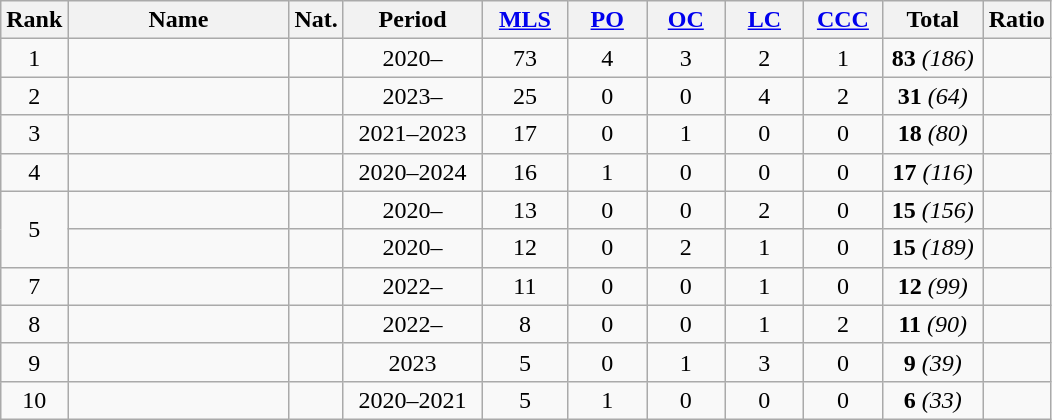<table class="wikitable sortable nowrap" style="text-align: center;">
<tr>
<th>Rank</th>
<th width=140>Name</th>
<th>Nat.</th>
<th width=85>Period</th>
<th width=50><a href='#'>MLS</a></th>
<th width=45><a href='#'>PO</a></th>
<th width=45><a href='#'>OC</a></th>
<th width=45><a href='#'>LC</a></th>
<th width=45><a href='#'>CCC</a></th>
<th width=60>Total</th>
<th>Ratio</th>
</tr>
<tr>
<td>1</td>
<td align="left"><strong></strong></td>
<td></td>
<td>2020–</td>
<td>73</td>
<td>4</td>
<td>3</td>
<td>2</td>
<td>1</td>
<td><strong>83</strong> <em>(186)</em></td>
<td></td>
</tr>
<tr>
<td>2</td>
<td align="left"><strong></strong></td>
<td></td>
<td>2023–</td>
<td>25</td>
<td>0</td>
<td>0</td>
<td>4</td>
<td>2</td>
<td><strong>31</strong> <em>(64)</em></td>
<td></td>
</tr>
<tr>
<td>3</td>
<td align="left"></td>
<td></td>
<td>2021–2023</td>
<td>17</td>
<td>0</td>
<td>1</td>
<td>0</td>
<td>0</td>
<td><strong>18</strong> <em>(80)</em></td>
<td></td>
</tr>
<tr>
<td>4</td>
<td align="left"></td>
<td></td>
<td>2020–2024</td>
<td>16</td>
<td>1</td>
<td>0</td>
<td>0</td>
<td>0</td>
<td><strong>17</strong> <em>(116)</em></td>
<td></td>
</tr>
<tr>
<td rowspan=2>5</td>
<td align="left"><strong></strong></td>
<td></td>
<td>2020–</td>
<td>13</td>
<td>0</td>
<td>0</td>
<td>2</td>
<td>0</td>
<td><strong>15</strong> <em>(156)</em></td>
<td></td>
</tr>
<tr>
<td align="left"><strong></strong></td>
<td></td>
<td>2020–</td>
<td>12</td>
<td>0</td>
<td>2</td>
<td>1</td>
<td>0</td>
<td><strong>15</strong> <em>(189)</em></td>
<td></td>
</tr>
<tr>
<td>7</td>
<td align="left"><strong></strong></td>
<td></td>
<td>2022–</td>
<td>11</td>
<td>0</td>
<td>0</td>
<td>1</td>
<td>0</td>
<td><strong>12</strong> <em>(99)</em></td>
<td></td>
</tr>
<tr>
<td>8</td>
<td align="left"><strong></strong></td>
<td></td>
<td>2022–</td>
<td>8</td>
<td>0</td>
<td>0</td>
<td>1</td>
<td>2</td>
<td><strong>11</strong> <em>(90)</em></td>
<td></td>
</tr>
<tr>
<td>9</td>
<td align="left"></td>
<td></td>
<td>2023</td>
<td>5</td>
<td>0</td>
<td>1</td>
<td>3</td>
<td>0</td>
<td><strong>9</strong> <em>(39)</em></td>
<td></td>
</tr>
<tr>
<td>10</td>
<td align="left"></td>
<td></td>
<td>2020–2021</td>
<td>5</td>
<td>1</td>
<td>0</td>
<td>0</td>
<td>0</td>
<td><strong>6</strong> <em>(33)</em></td>
<td></td>
</tr>
</table>
